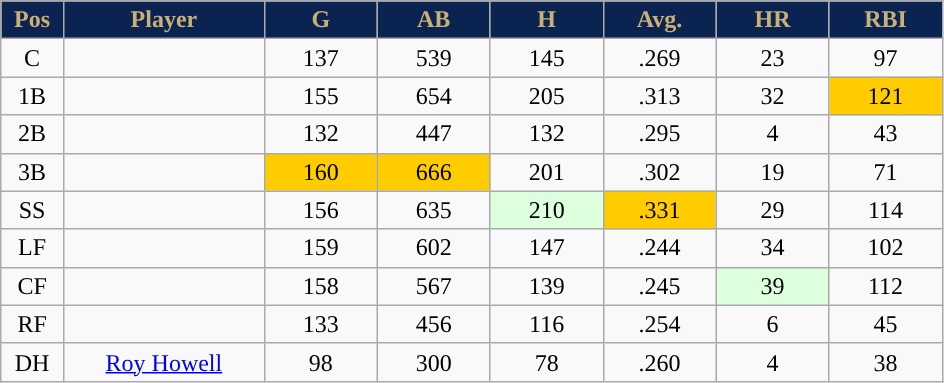<table class="wikitable sortable">
<tr>
<th style="background:#0a2351;color:#c9b074;" width="5%">Pos</th>
<th style="background:#0a2351;color:#c9b074;" width="16%">Player</th>
<th style="background:#0a2351;color:#c9b074;" width="9%">G</th>
<th style="background:#0a2351;color:#c9b074;" width="9%">AB</th>
<th style="background:#0a2351;color:#c9b074;" width="9%">H</th>
<th style="background:#0a2351;color:#c9b074;" width="9%">Avg.</th>
<th style="background:#0a2351;color:#c9b074;" width="9%">HR</th>
<th style="background:#0a2351;color:#c9b074;" width="9%">RBI</th>
</tr>
<tr align="center">
<td>C</td>
<td></td>
<td>137</td>
<td>539</td>
<td>145</td>
<td>.269</td>
<td>23</td>
<td>97</td>
</tr>
<tr align="center">
<td>1B</td>
<td></td>
<td>155</td>
<td>654</td>
<td>205</td>
<td>.313</td>
<td>32</td>
<td style="background:#fc0;">121</td>
</tr>
<tr align="center">
<td>2B</td>
<td></td>
<td>132</td>
<td>447</td>
<td>132</td>
<td>.295</td>
<td>4</td>
<td>43</td>
</tr>
<tr align="center">
<td>3B</td>
<td></td>
<td style="background:#fc0;">160</td>
<td style="background:#fc0;">666</td>
<td>201</td>
<td>.302</td>
<td>19</td>
<td>71</td>
</tr>
<tr align="center">
<td>SS</td>
<td></td>
<td>156</td>
<td>635</td>
<td style="background:#DDFFDD;">210</td>
<td style="background:#fc0;">.331</td>
<td>29</td>
<td>114</td>
</tr>
<tr align="center">
<td>LF</td>
<td></td>
<td>159</td>
<td>602</td>
<td>147</td>
<td>.244</td>
<td>34</td>
<td>102</td>
</tr>
<tr align="center">
<td>CF</td>
<td></td>
<td>158</td>
<td>567</td>
<td>139</td>
<td>.245</td>
<td style="background:#DDFFDD;">39</td>
<td>112</td>
</tr>
<tr align="center">
<td>RF</td>
<td></td>
<td>133</td>
<td>456</td>
<td>116</td>
<td>.254</td>
<td>6</td>
<td>45</td>
</tr>
<tr align="center">
<td>DH</td>
<td><a href='#'>Roy Howell</a></td>
<td>98</td>
<td>300</td>
<td>78</td>
<td>.260</td>
<td>4</td>
<td>38</td>
</tr>
</table>
